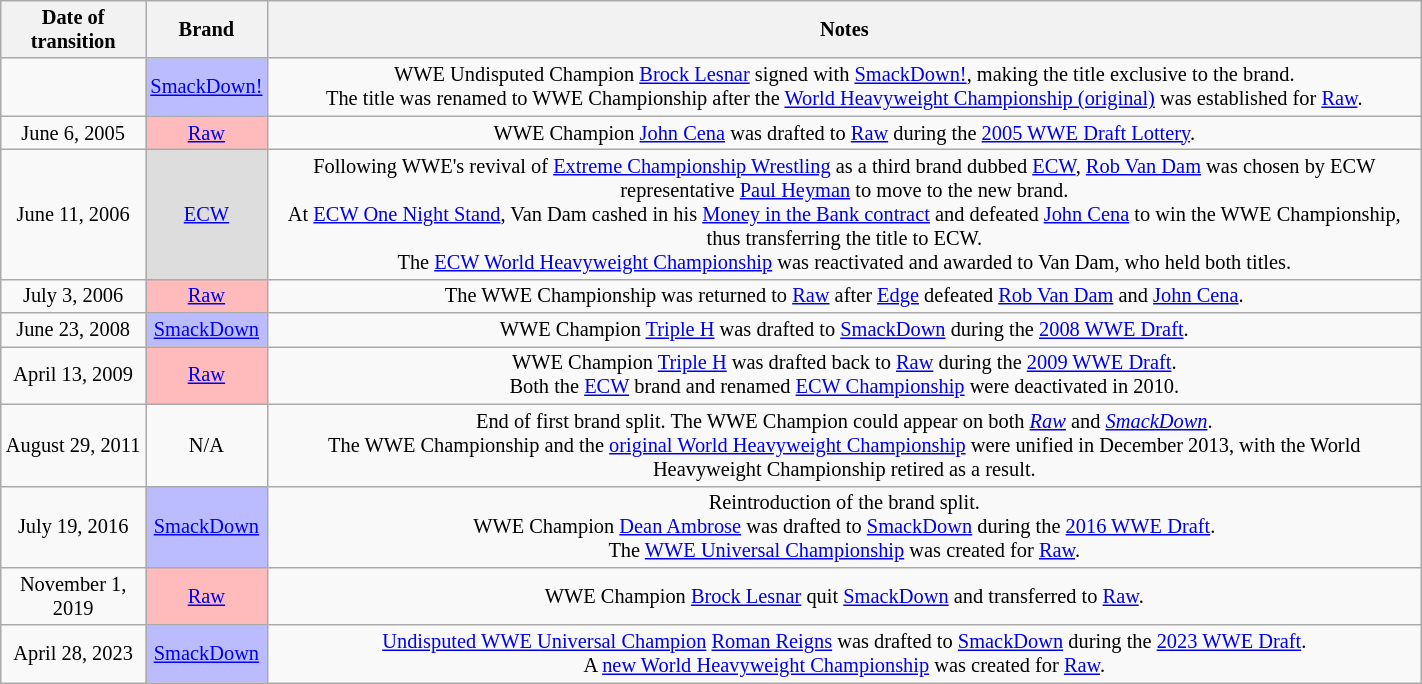<table class="wikitable" style="font-size:85%; text-align:center; width:75%;">
<tr>
<th>Date of transition</th>
<th>Brand</th>
<th>Notes</th>
</tr>
<tr>
<td></td>
<td style="background:#bbf;"><a href='#'>SmackDown!</a></td>
<td>WWE Undisputed Champion <a href='#'>Brock Lesnar</a> signed with <a href='#'>SmackDown!</a>, making the title exclusive to the brand.<br>The title was renamed to WWE Championship after the <a href='#'>World Heavyweight Championship (original)</a> was established for <a href='#'>Raw</a>.</td>
</tr>
<tr>
<td>June 6, 2005</td>
<td style="background:#fbb;"><a href='#'>Raw</a></td>
<td>WWE Champion <a href='#'>John Cena</a> was drafted to <a href='#'>Raw</a> during the <a href='#'>2005 WWE Draft Lottery</a>.</td>
</tr>
<tr>
<td>June 11, 2006</td>
<td style="background:#ddd;"><a href='#'>ECW</a></td>
<td>Following WWE's revival of <a href='#'>Extreme Championship Wrestling</a> as a third brand dubbed <a href='#'>ECW</a>, <a href='#'>Rob Van Dam</a> was chosen by ECW representative <a href='#'>Paul Heyman</a> to move to the new brand.<br>At <a href='#'>ECW One Night Stand</a>, Van Dam cashed in his <a href='#'>Money in the Bank contract</a> and defeated <a href='#'>John Cena</a> to win the WWE Championship, thus transferring the title to ECW.<br>The <a href='#'>ECW World Heavyweight Championship</a> was reactivated and awarded to Van Dam, who held both titles.</td>
</tr>
<tr>
<td>July 3, 2006</td>
<td style="background:#fbb;"><a href='#'>Raw</a></td>
<td>The WWE Championship was returned to <a href='#'>Raw</a> after <a href='#'>Edge</a> defeated <a href='#'>Rob Van Dam</a> and <a href='#'>John Cena</a>.</td>
</tr>
<tr>
<td>June 23, 2008</td>
<td style="background:#bbf;"><a href='#'>SmackDown</a></td>
<td>WWE Champion <a href='#'>Triple H</a> was drafted to <a href='#'>SmackDown</a> during the <a href='#'>2008 WWE Draft</a>.</td>
</tr>
<tr>
<td>April 13, 2009</td>
<td style="background:#fbb;"><a href='#'>Raw</a></td>
<td>WWE Champion <a href='#'>Triple H</a> was drafted back to <a href='#'>Raw</a> during the <a href='#'>2009 WWE Draft</a>.<br>Both the <a href='#'>ECW</a> brand and renamed <a href='#'>ECW Championship</a> were deactivated in 2010.</td>
</tr>
<tr>
<td>August 29, 2011</td>
<td>N/A</td>
<td>End of first brand split. The WWE Champion could appear on both <em><a href='#'>Raw</a></em> and <em><a href='#'>SmackDown</a></em>.<br>The WWE Championship and the <a href='#'>original World Heavyweight Championship</a> were unified in December 2013, with the World Heavyweight Championship retired as a result.</td>
</tr>
<tr>
<td>July 19, 2016</td>
<td style="background:#bbf;"><a href='#'>SmackDown</a></td>
<td>Reintroduction of the brand split.<br>WWE Champion <a href='#'>Dean Ambrose</a> was drafted to <a href='#'>SmackDown</a> during the <a href='#'>2016 WWE Draft</a>.<br>The <a href='#'>WWE Universal Championship</a> was created for <a href='#'>Raw</a>.</td>
</tr>
<tr>
<td>November 1, 2019</td>
<td style="background:#fbb;"><a href='#'>Raw</a></td>
<td>WWE Champion <a href='#'>Brock Lesnar</a> quit <a href='#'>SmackDown</a> and transferred to <a href='#'>Raw</a>.</td>
</tr>
<tr>
<td>April 28, 2023</td>
<td style="background:#bbf;"><a href='#'>SmackDown</a></td>
<td><a href='#'>Undisputed WWE Universal Champion</a> <a href='#'>Roman Reigns</a> was drafted to <a href='#'>SmackDown</a> during the <a href='#'>2023 WWE Draft</a>.<br>A <a href='#'>new World Heavyweight Championship</a> was created for <a href='#'>Raw</a>.</td>
</tr>
</table>
